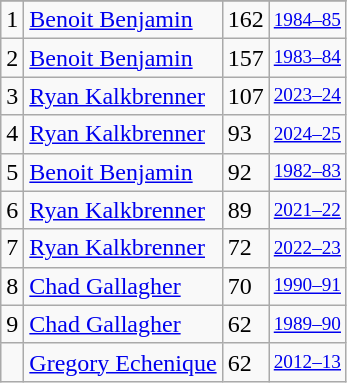<table class="wikitable">
<tr>
</tr>
<tr>
<td>1</td>
<td><a href='#'>Benoit Benjamin</a></td>
<td>162</td>
<td style="font-size:80%;"><a href='#'>1984–85</a></td>
</tr>
<tr>
<td>2</td>
<td><a href='#'>Benoit Benjamin</a></td>
<td>157</td>
<td style="font-size:80%;"><a href='#'>1983–84</a></td>
</tr>
<tr>
<td>3</td>
<td><a href='#'>Ryan Kalkbrenner</a></td>
<td>107</td>
<td style="font-size:80%;"><a href='#'>2023–24</a></td>
</tr>
<tr>
<td>4</td>
<td><a href='#'>Ryan Kalkbrenner</a></td>
<td>93</td>
<td style="font-size:80%;"><a href='#'>2024–25</a></td>
</tr>
<tr>
<td>5</td>
<td><a href='#'>Benoit Benjamin</a></td>
<td>92</td>
<td style="font-size:80%;"><a href='#'>1982–83</a></td>
</tr>
<tr>
<td>6</td>
<td><a href='#'>Ryan Kalkbrenner</a></td>
<td>89</td>
<td style="font-size:80%;"><a href='#'>2021–22</a></td>
</tr>
<tr>
<td>7</td>
<td><a href='#'>Ryan Kalkbrenner</a></td>
<td>72</td>
<td style="font-size:80%;"><a href='#'>2022–23</a></td>
</tr>
<tr>
<td>8</td>
<td><a href='#'>Chad Gallagher</a></td>
<td>70</td>
<td style="font-size:80%;"><a href='#'>1990–91</a></td>
</tr>
<tr>
<td>9</td>
<td><a href='#'>Chad Gallagher</a></td>
<td>62</td>
<td style="font-size:80%;"><a href='#'>1989–90</a></td>
</tr>
<tr>
<td></td>
<td><a href='#'>Gregory Echenique</a></td>
<td>62</td>
<td style="font-size:80%;"><a href='#'>2012–13</a></td>
</tr>
</table>
